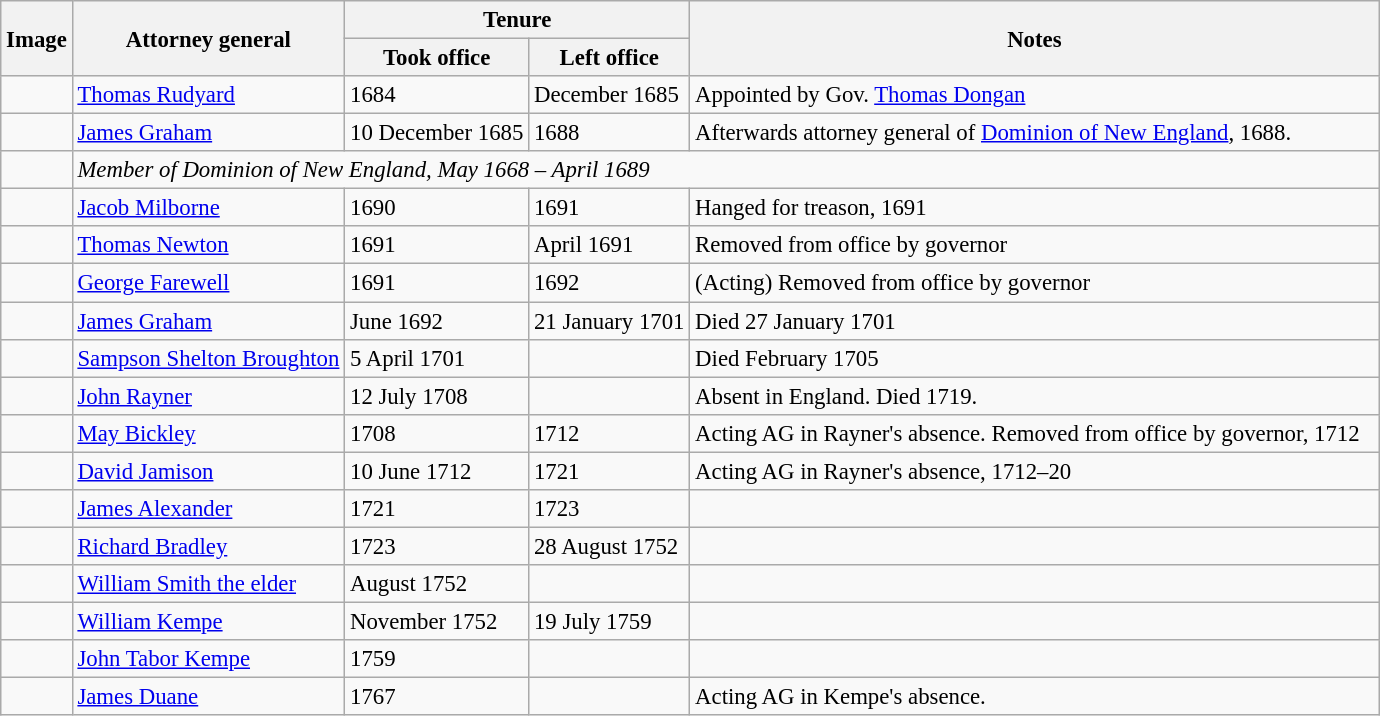<table class="wikitable" style="font-size: 95%;">
<tr>
<th rowspan="2">Image</th>
<th rowspan="2">Attorney general</th>
<th colspan="2">Tenure</th>
<th rowspan="2" width=50%>Notes</th>
</tr>
<tr>
<th>Took office</th>
<th>Left office</th>
</tr>
<tr>
<td></td>
<td><a href='#'>Thomas Rudyard</a></td>
<td>1684</td>
<td>December 1685</td>
<td>Appointed by Gov. <a href='#'>Thomas Dongan</a></td>
</tr>
<tr>
<td></td>
<td><a href='#'>James Graham</a></td>
<td>10 December 1685</td>
<td>1688</td>
<td>Afterwards attorney general of <a href='#'>Dominion of New England</a>, 1688.</td>
</tr>
<tr>
<td></td>
<td colspan= "4"><em>Member of Dominion of New England, May 1668 – April 1689</em></td>
</tr>
<tr>
<td></td>
<td><a href='#'>Jacob Milborne</a></td>
<td>1690</td>
<td>1691</td>
<td>Hanged for treason, 1691</td>
</tr>
<tr>
<td></td>
<td><a href='#'>Thomas Newton</a></td>
<td>1691</td>
<td>April 1691</td>
<td>Removed from office by governor</td>
</tr>
<tr>
<td></td>
<td><a href='#'>George Farewell</a></td>
<td>1691</td>
<td>1692</td>
<td>(Acting) Removed from office by governor</td>
</tr>
<tr>
<td></td>
<td><a href='#'>James Graham</a></td>
<td>June 1692</td>
<td>21 January 1701</td>
<td>Died 27 January 1701</td>
</tr>
<tr>
<td></td>
<td><a href='#'>Sampson Shelton Broughton</a></td>
<td>5 April 1701</td>
<td></td>
<td>Died February 1705</td>
</tr>
<tr>
<td></td>
<td><a href='#'>John Rayner</a></td>
<td>12 July 1708</td>
<td></td>
<td>Absent in England. Died 1719.</td>
</tr>
<tr>
<td></td>
<td><a href='#'>May Bickley</a></td>
<td>1708</td>
<td>1712</td>
<td>Acting AG in Rayner's absence. Removed from office by governor, 1712</td>
</tr>
<tr>
<td></td>
<td><a href='#'>David Jamison</a></td>
<td>10 June 1712</td>
<td>1721</td>
<td>Acting AG in Rayner's absence, 1712–20</td>
</tr>
<tr>
<td></td>
<td><a href='#'>James Alexander</a></td>
<td>1721</td>
<td>1723</td>
<td></td>
</tr>
<tr>
<td></td>
<td><a href='#'>Richard Bradley</a></td>
<td>1723</td>
<td>28 August 1752</td>
<td></td>
</tr>
<tr>
<td></td>
<td><a href='#'>William Smith the elder</a></td>
<td>August 1752</td>
<td></td>
<td></td>
</tr>
<tr>
<td></td>
<td><a href='#'>William Kempe</a></td>
<td>November 1752</td>
<td>19 July 1759</td>
<td></td>
</tr>
<tr>
<td></td>
<td><a href='#'>John Tabor Kempe</a></td>
<td>1759</td>
<td></td>
<td></td>
</tr>
<tr>
<td></td>
<td><a href='#'>James Duane</a></td>
<td>1767</td>
<td></td>
<td>Acting AG in Kempe's absence.</td>
</tr>
</table>
